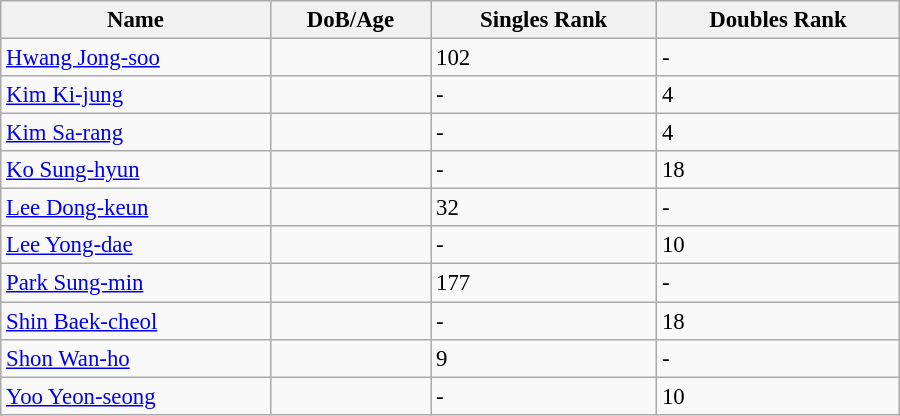<table class="wikitable"  style="width:600px; font-size:95%;">
<tr>
<th align="left">Name</th>
<th align="left">DoB/Age</th>
<th align="left">Singles Rank</th>
<th align="left">Doubles Rank</th>
</tr>
<tr>
<td><a href='#'>Hwang Jong-soo</a></td>
<td></td>
<td>102</td>
<td>-</td>
</tr>
<tr>
<td><a href='#'>Kim Ki-jung</a></td>
<td></td>
<td>-</td>
<td>4</td>
</tr>
<tr>
<td><a href='#'>Kim Sa-rang</a></td>
<td></td>
<td>-</td>
<td>4</td>
</tr>
<tr>
<td><a href='#'>Ko Sung-hyun</a></td>
<td></td>
<td>-</td>
<td>18</td>
</tr>
<tr>
<td><a href='#'>Lee Dong-keun</a></td>
<td></td>
<td>32</td>
<td>-</td>
</tr>
<tr>
<td><a href='#'>Lee Yong-dae</a></td>
<td></td>
<td>-</td>
<td>10</td>
</tr>
<tr>
<td><a href='#'>Park Sung-min</a></td>
<td></td>
<td>177</td>
<td>-</td>
</tr>
<tr>
<td><a href='#'>Shin Baek-cheol</a></td>
<td></td>
<td>-</td>
<td>18</td>
</tr>
<tr>
<td><a href='#'>Shon Wan-ho</a></td>
<td></td>
<td>9</td>
<td>-</td>
</tr>
<tr>
<td><a href='#'>Yoo Yeon-seong</a></td>
<td></td>
<td>-</td>
<td>10</td>
</tr>
</table>
